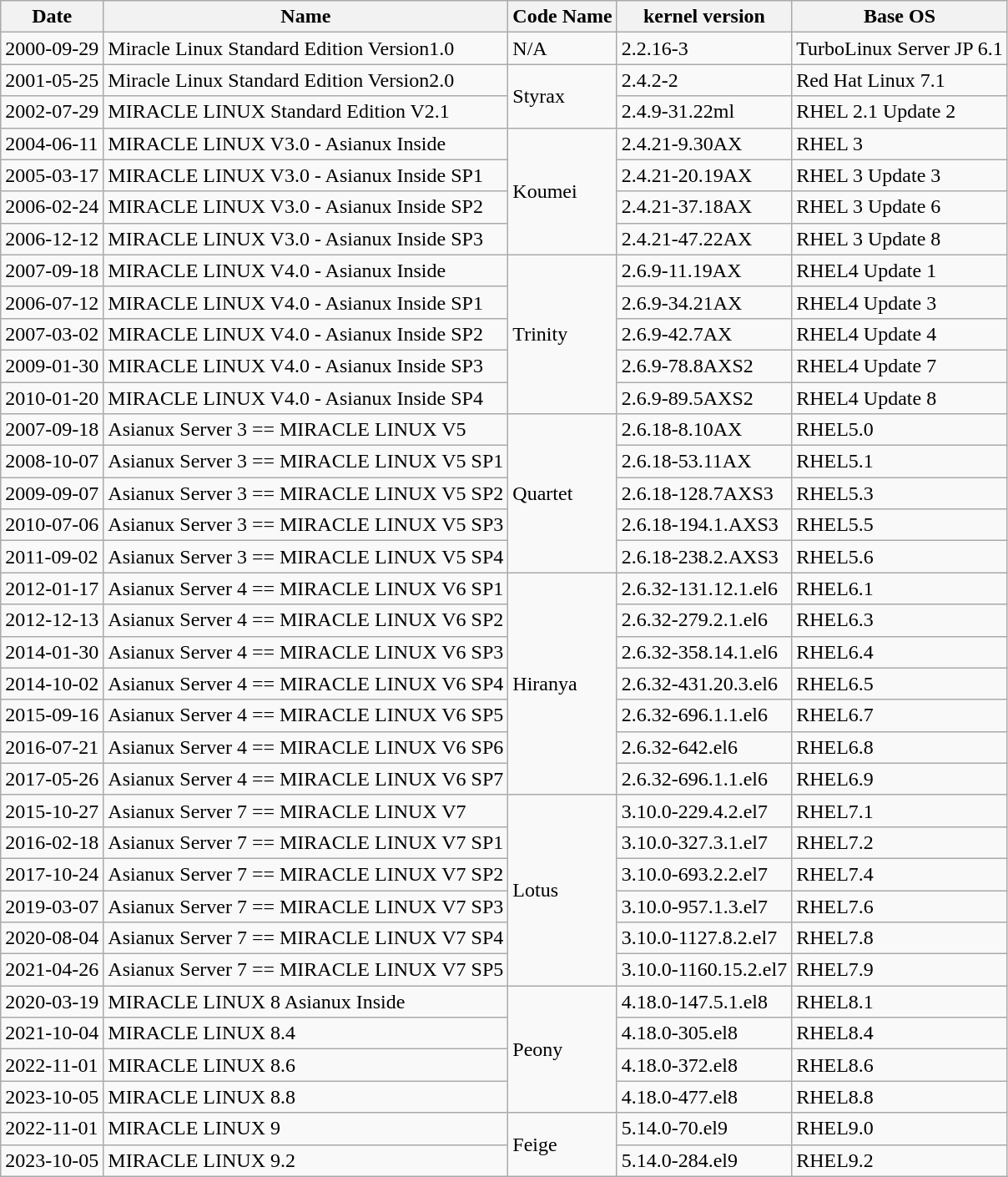<table class="wikitable">
<tr>
<th>Date</th>
<th>Name</th>
<th>Code Name</th>
<th>kernel version</th>
<th>Base OS</th>
</tr>
<tr>
<td>2000-09-29</td>
<td>Miracle Linux Standard Edition Version1.0</td>
<td>N/A</td>
<td>2.2.16-3</td>
<td>TurboLinux Server JP 6.1</td>
</tr>
<tr>
<td>2001-05-25</td>
<td>Miracle Linux Standard Edition Version2.0</td>
<td rowspan="2">Styrax</td>
<td>2.4.2-2</td>
<td>Red Hat Linux 7.1</td>
</tr>
<tr>
<td>2002-07-29</td>
<td>MIRACLE LINUX Standard Edition V2.1</td>
<td>2.4.9-31.22ml</td>
<td>RHEL 2.1 Update 2</td>
</tr>
<tr>
<td>2004-06-11</td>
<td>MIRACLE LINUX V3.0 - Asianux Inside</td>
<td rowspan="4">Koumei</td>
<td>2.4.21-9.30AX</td>
<td>RHEL 3</td>
</tr>
<tr>
<td>2005-03-17</td>
<td>MIRACLE LINUX V3.0 - Asianux Inside SP1</td>
<td>2.4.21-20.19AX</td>
<td>RHEL 3 Update 3</td>
</tr>
<tr>
<td>2006-02-24</td>
<td>MIRACLE LINUX V3.0 - Asianux Inside SP2</td>
<td>2.4.21-37.18AX</td>
<td>RHEL 3 Update 6</td>
</tr>
<tr>
<td>2006-12-12</td>
<td>MIRACLE LINUX V3.0 - Asianux Inside SP3</td>
<td>2.4.21-47.22AX</td>
<td>RHEL 3 Update 8</td>
</tr>
<tr>
<td>2007-09-18</td>
<td>MIRACLE LINUX V4.0 - Asianux Inside</td>
<td rowspan="5">Trinity</td>
<td>2.6.9-11.19AX</td>
<td>RHEL4 Update 1</td>
</tr>
<tr>
<td>2006-07-12</td>
<td>MIRACLE LINUX V4.0 - Asianux Inside SP1</td>
<td>2.6.9-34.21AX</td>
<td>RHEL4 Update 3</td>
</tr>
<tr>
<td>2007-03-02</td>
<td>MIRACLE LINUX V4.0 - Asianux Inside SP2</td>
<td>2.6.9-42.7AX</td>
<td>RHEL4 Update 4</td>
</tr>
<tr>
<td>2009-01-30</td>
<td>MIRACLE LINUX V4.0 - Asianux Inside SP3</td>
<td>2.6.9-78.8AXS2</td>
<td>RHEL4 Update 7</td>
</tr>
<tr>
<td>2010-01-20</td>
<td>MIRACLE LINUX V4.0 - Asianux Inside SP4</td>
<td>2.6.9-89.5AXS2</td>
<td>RHEL4 Update 8</td>
</tr>
<tr>
<td>2007-09-18</td>
<td>Asianux Server 3 == MIRACLE LINUX V5</td>
<td rowspan="5">Quartet</td>
<td>2.6.18-8.10AX</td>
<td>RHEL5.0</td>
</tr>
<tr>
<td>2008-10-07</td>
<td>Asianux Server 3 == MIRACLE LINUX V5 SP1</td>
<td>2.6.18-53.11AX</td>
<td>RHEL5.1</td>
</tr>
<tr>
<td>2009-09-07</td>
<td>Asianux Server 3 == MIRACLE LINUX V5 SP2</td>
<td>2.6.18-128.7AXS3</td>
<td>RHEL5.3</td>
</tr>
<tr>
<td>2010-07-06</td>
<td>Asianux Server 3 == MIRACLE LINUX V5 SP3</td>
<td>2.6.18-194.1.AXS3</td>
<td>RHEL5.5</td>
</tr>
<tr>
<td>2011-09-02</td>
<td>Asianux Server 3 == MIRACLE LINUX V5 SP4</td>
<td>2.6.18-238.2.AXS3</td>
<td>RHEL5.6</td>
</tr>
<tr>
<td>2012-01-17</td>
<td>Asianux Server 4 == MIRACLE LINUX V6 SP1</td>
<td rowspan="7">Hiranya</td>
<td>2.6.32-131.12.1.el6</td>
<td>RHEL6.1</td>
</tr>
<tr>
<td>2012-12-13</td>
<td>Asianux Server 4 == MIRACLE LINUX V6 SP2</td>
<td>2.6.32-279.2.1.el6</td>
<td>RHEL6.3</td>
</tr>
<tr>
<td>2014-01-30</td>
<td>Asianux Server 4 == MIRACLE LINUX V6 SP3</td>
<td>2.6.32-358.14.1.el6</td>
<td>RHEL6.4</td>
</tr>
<tr>
<td>2014-10-02</td>
<td>Asianux Server 4 == MIRACLE LINUX V6 SP4</td>
<td>2.6.32-431.20.3.el6</td>
<td>RHEL6.5</td>
</tr>
<tr>
<td>2015-09-16</td>
<td>Asianux Server 4 == MIRACLE LINUX V6 SP5</td>
<td>2.6.32-696.1.1.el6</td>
<td>RHEL6.7</td>
</tr>
<tr>
<td>2016-07-21</td>
<td>Asianux Server 4 == MIRACLE LINUX V6 SP6</td>
<td>2.6.32-642.el6</td>
<td>RHEL6.8</td>
</tr>
<tr>
<td>2017-05-26</td>
<td>Asianux Server 4 == MIRACLE LINUX V6 SP7</td>
<td>2.6.32-696.1.1.el6</td>
<td>RHEL6.9</td>
</tr>
<tr>
<td>2015-10-27</td>
<td>Asianux Server 7 == MIRACLE LINUX V7</td>
<td rowspan="6">Lotus</td>
<td>3.10.0-229.4.2.el7</td>
<td>RHEL7.1</td>
</tr>
<tr>
<td>2016-02-18</td>
<td>Asianux Server 7 == MIRACLE LINUX V7 SP1</td>
<td>3.10.0-327.3.1.el7</td>
<td>RHEL7.2</td>
</tr>
<tr>
<td>2017-10-24</td>
<td>Asianux Server 7 == MIRACLE LINUX V7 SP2</td>
<td>3.10.0-693.2.2.el7</td>
<td>RHEL7.4</td>
</tr>
<tr>
<td>2019-03-07</td>
<td>Asianux Server 7 == MIRACLE LINUX V7 SP3</td>
<td>3.10.0-957.1.3.el7</td>
<td>RHEL7.6</td>
</tr>
<tr>
<td>2020-08-04</td>
<td>Asianux Server 7 == MIRACLE LINUX V7 SP4</td>
<td>3.10.0-1127.8.2.el7</td>
<td>RHEL7.8</td>
</tr>
<tr>
<td>2021-04-26</td>
<td>Asianux Server 7 == MIRACLE LINUX V7 SP5</td>
<td>3.10.0-1160.15.2.el7</td>
<td>RHEL7.9</td>
</tr>
<tr>
<td>2020-03-19</td>
<td>MIRACLE LINUX 8 Asianux Inside</td>
<td rowspan="4">Peony</td>
<td>4.18.0-147.5.1.el8</td>
<td>RHEL8.1</td>
</tr>
<tr>
<td>2021-10-04</td>
<td>MIRACLE LINUX 8.4</td>
<td>4.18.0-305.el8</td>
<td>RHEL8.4</td>
</tr>
<tr>
<td>2022-11-01</td>
<td>MIRACLE LINUX 8.6</td>
<td>4.18.0-372.el8</td>
<td>RHEL8.6</td>
</tr>
<tr>
<td>2023-10-05</td>
<td>MIRACLE LINUX 8.8</td>
<td>4.18.0-477.el8</td>
<td>RHEL8.8</td>
</tr>
<tr>
<td>2022-11-01</td>
<td>MIRACLE LINUX 9</td>
<td rowspan="2">Feige</td>
<td>5.14.0-70.el9</td>
<td>RHEL9.0</td>
</tr>
<tr>
<td>2023-10-05</td>
<td>MIRACLE LINUX 9.2</td>
<td>5.14.0-284.el9</td>
<td>RHEL9.2</td>
</tr>
</table>
